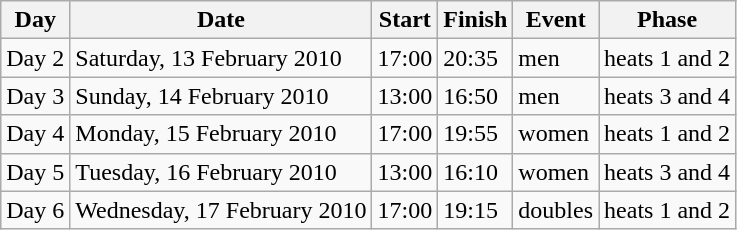<table class=wikitable>
<tr>
<th>Day</th>
<th>Date</th>
<th>Start</th>
<th>Finish</th>
<th>Event</th>
<th>Phase</th>
</tr>
<tr>
<td>Day 2</td>
<td>Saturday, 13 February 2010</td>
<td>17:00</td>
<td>20:35</td>
<td>men</td>
<td>heats 1 and 2</td>
</tr>
<tr>
<td>Day 3</td>
<td>Sunday, 14 February 2010</td>
<td>13:00</td>
<td>16:50</td>
<td>men</td>
<td>heats 3 and 4</td>
</tr>
<tr>
<td>Day 4</td>
<td>Monday, 15 February 2010</td>
<td>17:00</td>
<td>19:55</td>
<td>women</td>
<td>heats 1 and 2</td>
</tr>
<tr>
<td>Day 5</td>
<td>Tuesday, 16 February 2010</td>
<td>13:00</td>
<td>16:10</td>
<td>women</td>
<td>heats 3 and 4</td>
</tr>
<tr>
<td>Day 6</td>
<td>Wednesday, 17 February 2010</td>
<td>17:00</td>
<td>19:15</td>
<td>doubles</td>
<td>heats 1 and 2</td>
</tr>
</table>
